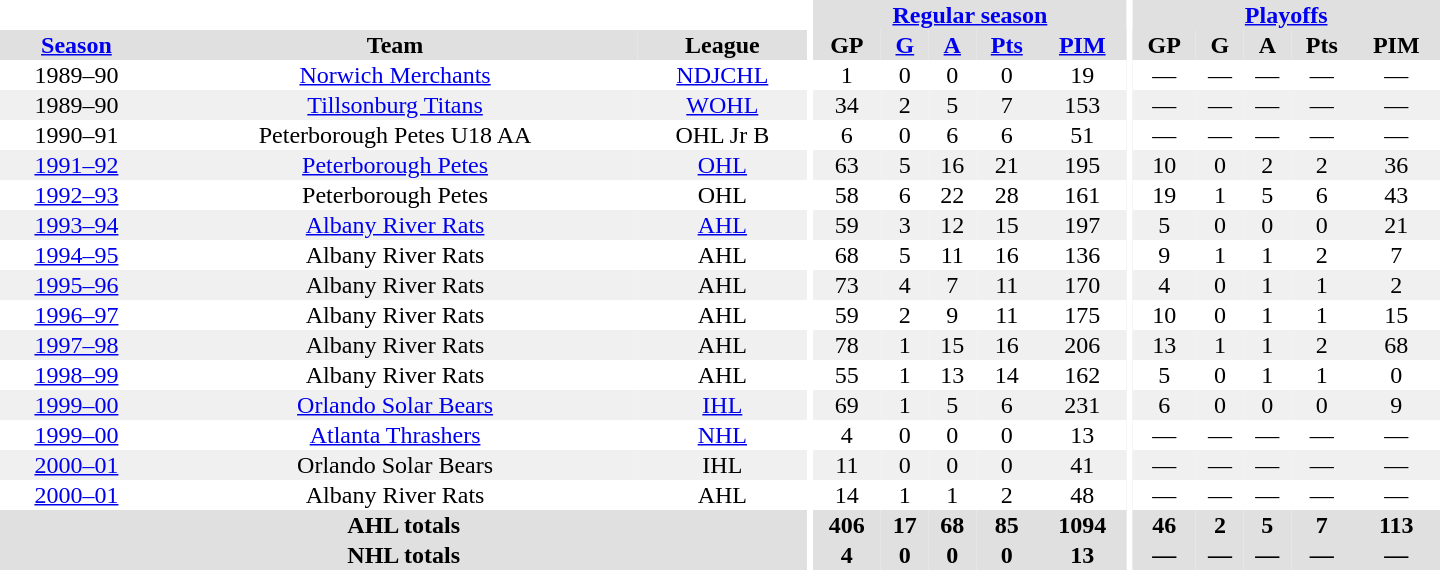<table border="0" cellpadding="1" cellspacing="0" style="text-align:center; width:60em">
<tr bgcolor="#e0e0e0">
<th colspan="3" bgcolor="#ffffff"></th>
<th rowspan="100" bgcolor="#ffffff"></th>
<th colspan="5"><a href='#'>Regular season</a></th>
<th rowspan="100" bgcolor="#ffffff"></th>
<th colspan="5"><a href='#'>Playoffs</a></th>
</tr>
<tr bgcolor="#e0e0e0">
<th><a href='#'>Season</a></th>
<th>Team</th>
<th>League</th>
<th>GP</th>
<th><a href='#'>G</a></th>
<th><a href='#'>A</a></th>
<th><a href='#'>Pts</a></th>
<th><a href='#'>PIM</a></th>
<th>GP</th>
<th>G</th>
<th>A</th>
<th>Pts</th>
<th>PIM</th>
</tr>
<tr>
<td>1989–90</td>
<td><a href='#'>Norwich Merchants</a></td>
<td><a href='#'>NDJCHL</a></td>
<td>1</td>
<td>0</td>
<td>0</td>
<td>0</td>
<td>19</td>
<td>—</td>
<td>—</td>
<td>—</td>
<td>—</td>
<td>—</td>
</tr>
<tr bgcolor="#f0f0f0">
<td>1989–90</td>
<td><a href='#'>Tillsonburg Titans</a></td>
<td><a href='#'>WOHL</a></td>
<td>34</td>
<td>2</td>
<td>5</td>
<td>7</td>
<td>153</td>
<td>—</td>
<td>—</td>
<td>—</td>
<td>—</td>
<td>—</td>
</tr>
<tr>
<td>1990–91</td>
<td>Peterborough Petes U18 AA</td>
<td>OHL Jr B</td>
<td>6</td>
<td>0</td>
<td>6</td>
<td>6</td>
<td>51</td>
<td>—</td>
<td>—</td>
<td>—</td>
<td>—</td>
<td>—</td>
</tr>
<tr bgcolor="#f0f0f0">
<td><a href='#'>1991–92</a></td>
<td><a href='#'>Peterborough Petes</a></td>
<td><a href='#'>OHL</a></td>
<td>63</td>
<td>5</td>
<td>16</td>
<td>21</td>
<td>195</td>
<td>10</td>
<td>0</td>
<td>2</td>
<td>2</td>
<td>36</td>
</tr>
<tr>
<td><a href='#'>1992–93</a></td>
<td>Peterborough Petes</td>
<td>OHL</td>
<td>58</td>
<td>6</td>
<td>22</td>
<td>28</td>
<td>161</td>
<td>19</td>
<td>1</td>
<td>5</td>
<td>6</td>
<td>43</td>
</tr>
<tr bgcolor="#f0f0f0">
<td><a href='#'>1993–94</a></td>
<td><a href='#'>Albany River Rats</a></td>
<td><a href='#'>AHL</a></td>
<td>59</td>
<td>3</td>
<td>12</td>
<td>15</td>
<td>197</td>
<td>5</td>
<td>0</td>
<td>0</td>
<td>0</td>
<td>21</td>
</tr>
<tr>
<td><a href='#'>1994–95</a></td>
<td>Albany River Rats</td>
<td>AHL</td>
<td>68</td>
<td>5</td>
<td>11</td>
<td>16</td>
<td>136</td>
<td>9</td>
<td>1</td>
<td>1</td>
<td>2</td>
<td>7</td>
</tr>
<tr bgcolor="#f0f0f0">
<td><a href='#'>1995–96</a></td>
<td>Albany River Rats</td>
<td>AHL</td>
<td>73</td>
<td>4</td>
<td>7</td>
<td>11</td>
<td>170</td>
<td>4</td>
<td>0</td>
<td>1</td>
<td>1</td>
<td>2</td>
</tr>
<tr>
<td><a href='#'>1996–97</a></td>
<td>Albany River Rats</td>
<td>AHL</td>
<td>59</td>
<td>2</td>
<td>9</td>
<td>11</td>
<td>175</td>
<td>10</td>
<td>0</td>
<td>1</td>
<td>1</td>
<td>15</td>
</tr>
<tr bgcolor="#f0f0f0">
<td><a href='#'>1997–98</a></td>
<td>Albany River Rats</td>
<td>AHL</td>
<td>78</td>
<td>1</td>
<td>15</td>
<td>16</td>
<td>206</td>
<td>13</td>
<td>1</td>
<td>1</td>
<td>2</td>
<td>68</td>
</tr>
<tr>
<td><a href='#'>1998–99</a></td>
<td>Albany River Rats</td>
<td>AHL</td>
<td>55</td>
<td>1</td>
<td>13</td>
<td>14</td>
<td>162</td>
<td>5</td>
<td>0</td>
<td>1</td>
<td>1</td>
<td>0</td>
</tr>
<tr bgcolor="#f0f0f0">
<td><a href='#'>1999–00</a></td>
<td><a href='#'>Orlando Solar Bears</a></td>
<td><a href='#'>IHL</a></td>
<td>69</td>
<td>1</td>
<td>5</td>
<td>6</td>
<td>231</td>
<td>6</td>
<td>0</td>
<td>0</td>
<td>0</td>
<td>9</td>
</tr>
<tr>
<td><a href='#'>1999–00</a></td>
<td><a href='#'>Atlanta Thrashers</a></td>
<td><a href='#'>NHL</a></td>
<td>4</td>
<td>0</td>
<td>0</td>
<td>0</td>
<td>13</td>
<td>—</td>
<td>—</td>
<td>—</td>
<td>—</td>
<td>—</td>
</tr>
<tr bgcolor="#f0f0f0">
<td><a href='#'>2000–01</a></td>
<td>Orlando Solar Bears</td>
<td>IHL</td>
<td>11</td>
<td>0</td>
<td>0</td>
<td>0</td>
<td>41</td>
<td>—</td>
<td>—</td>
<td>—</td>
<td>—</td>
<td>—</td>
</tr>
<tr>
<td><a href='#'>2000–01</a></td>
<td>Albany River Rats</td>
<td>AHL</td>
<td>14</td>
<td>1</td>
<td>1</td>
<td>2</td>
<td>48</td>
<td>—</td>
<td>—</td>
<td>—</td>
<td>—</td>
<td>—</td>
</tr>
<tr bgcolor="#e0e0e0">
<th colspan="3">AHL totals</th>
<th>406</th>
<th>17</th>
<th>68</th>
<th>85</th>
<th>1094</th>
<th>46</th>
<th>2</th>
<th>5</th>
<th>7</th>
<th>113</th>
</tr>
<tr bgcolor="#e0e0e0">
<th colspan="3">NHL totals</th>
<th>4</th>
<th>0</th>
<th>0</th>
<th>0</th>
<th>13</th>
<th>—</th>
<th>—</th>
<th>—</th>
<th>—</th>
<th>—</th>
</tr>
</table>
